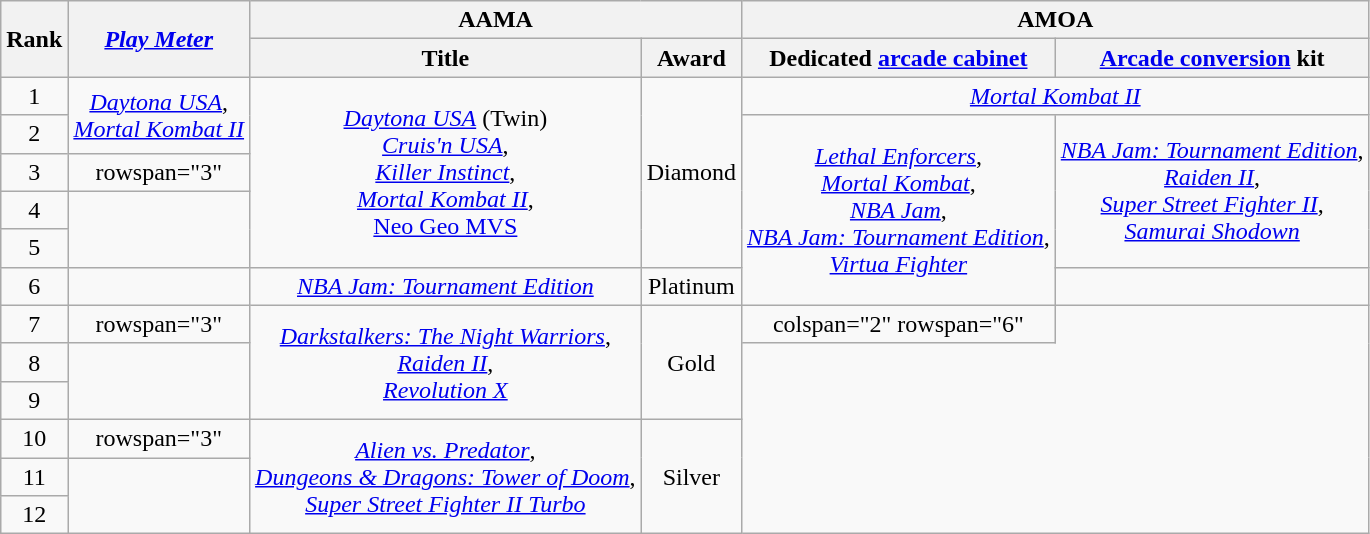<table class="wikitable sortable" style="text-align:center">
<tr>
<th rowspan="2">Rank</th>
<th rowspan="2"><em><a href='#'>Play Meter</a></em></th>
<th colspan="2">AAMA</th>
<th colspan="2">AMOA</th>
</tr>
<tr>
<th>Title</th>
<th>Award</th>
<th>Dedicated <a href='#'>arcade cabinet</a></th>
<th><a href='#'>Arcade conversion</a> kit</th>
</tr>
<tr>
<td>1</td>
<td rowspan="2"><em><a href='#'>Daytona USA</a></em>, <br> <em><a href='#'>Mortal Kombat II</a></em></td>
<td rowspan="5"><em><a href='#'>Daytona USA</a></em> (Twin) <br> <em><a href='#'>Cruis'n USA</a></em>, <br> <em><a href='#'>Killer Instinct</a></em>, <br> <em><a href='#'>Mortal Kombat II</a></em>, <br> <a href='#'>Neo Geo MVS</a></td>
<td rowspan="5">Diamond</td>
<td colspan="2"><em><a href='#'>Mortal Kombat II</a></em></td>
</tr>
<tr>
<td>2</td>
<td rowspan="5"><em><a href='#'>Lethal Enforcers</a></em>, <br> <em><a href='#'>Mortal Kombat</a></em>, <br> <em><a href='#'>NBA Jam</a></em>, <br> <em><a href='#'>NBA Jam: Tournament Edition</a></em>, <br> <em><a href='#'>Virtua Fighter</a></em></td>
<td rowspan="4"><em><a href='#'>NBA Jam: Tournament Edition</a></em>, <br> <em><a href='#'>Raiden II</a></em>, <br> <em><a href='#'>Super Street Fighter II</a></em>, <br> <em><a href='#'>Samurai Shodown</a></em></td>
</tr>
<tr>
<td>3</td>
<td>rowspan="3" </td>
</tr>
<tr>
<td>4</td>
</tr>
<tr>
<td>5</td>
</tr>
<tr>
<td>6</td>
<td></td>
<td><em><a href='#'>NBA Jam: Tournament Edition</a></em></td>
<td>Platinum</td>
<td></td>
</tr>
<tr>
<td>7</td>
<td>rowspan="3" </td>
<td rowspan="3"><em><a href='#'>Darkstalkers: The Night Warriors</a></em>, <br> <em><a href='#'>Raiden II</a></em>, <br> <em><a href='#'>Revolution X</a></em></td>
<td rowspan="3">Gold</td>
<td>colspan="2" rowspan="6" </td>
</tr>
<tr>
<td>8</td>
</tr>
<tr>
<td>9</td>
</tr>
<tr>
<td>10</td>
<td>rowspan="3" </td>
<td rowspan="3"><em><a href='#'>Alien vs. Predator</a></em>, <br> <em><a href='#'>Dungeons & Dragons: Tower of Doom</a></em>, <br> <em><a href='#'>Super Street Fighter II Turbo</a></em></td>
<td rowspan="3">Silver</td>
</tr>
<tr>
<td>11</td>
</tr>
<tr>
<td>12</td>
</tr>
</table>
